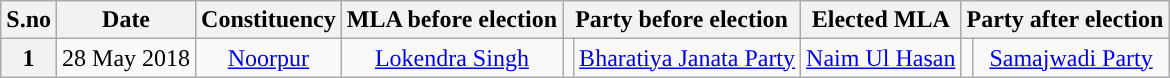<table class="wikitable sortable" style="text-align:center;">
<tr>
<th>S.no</th>
<th>Date</th>
<th>Constituency</th>
<th>MLA before election</th>
<th colspan="2">Party before election</th>
<th>Elected MLA</th>
<th colspan="2">Party after election</th>
</tr>
<tr>
<th>1</th>
<td>28 May 2018</td>
<td><a href='#'>Noorpur</a></td>
<td><a href='#'>Lokendra Singh</a></td>
<td></td>
<td><a href='#'>Bharatiya Janata Party</a></td>
<td><a href='#'>Naim Ul Hasan</a></td>
<td></td>
<td><a href='#'>Samajwadi Party</a></td>
</tr>
</table>
